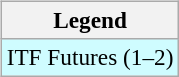<table>
<tr valign=top>
<td><br><table class=wikitable style=font-size:97%>
<tr>
<th>Legend</th>
</tr>
<tr bgcolor=cffcff>
<td>ITF Futures (1–2)</td>
</tr>
</table>
</td>
<td></td>
</tr>
</table>
